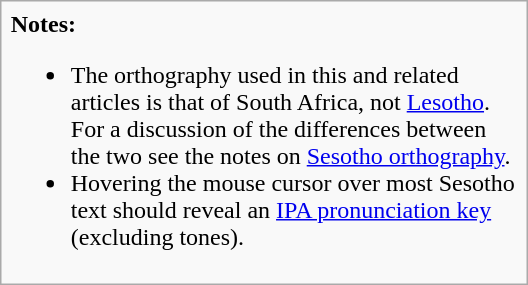<table class="infobox" style="width:22em; clear:none">
<tr>
<td><strong>Notes:</strong><br><ul><li>The orthography used in this and related articles is that of South Africa, not <a href='#'>Lesotho</a>. For a discussion of the differences between the two see the notes on <a href='#'>Sesotho orthography</a>.</li><li>Hovering the mouse cursor over most  Sesotho text should reveal an <a href='#'>IPA pronunciation key</a> (excluding tones).</li></ul></td>
</tr>
</table>
